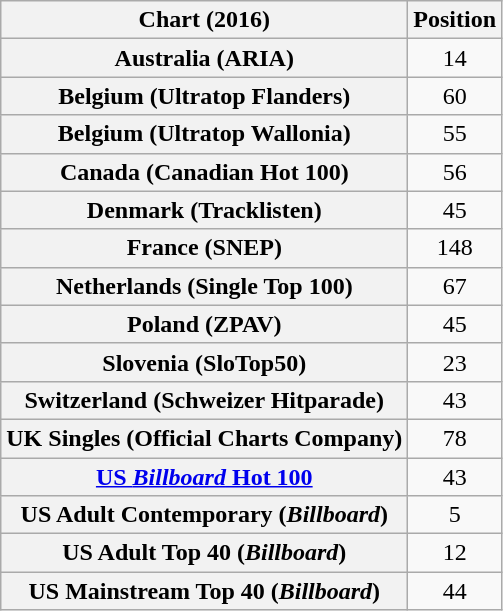<table class="wikitable plainrowheaders sortable" style="text-align:center">
<tr>
<th>Chart (2016)</th>
<th>Position</th>
</tr>
<tr>
<th scope="row">Australia (ARIA)</th>
<td>14</td>
</tr>
<tr>
<th scope="row">Belgium (Ultratop Flanders)</th>
<td>60</td>
</tr>
<tr>
<th scope="row">Belgium (Ultratop Wallonia)</th>
<td>55</td>
</tr>
<tr>
<th scope="row">Canada (Canadian Hot 100)</th>
<td>56</td>
</tr>
<tr>
<th scope="row">Denmark (Tracklisten)</th>
<td>45</td>
</tr>
<tr>
<th scope="row">France (SNEP)</th>
<td>148</td>
</tr>
<tr>
<th scope="row">Netherlands (Single Top 100)</th>
<td>67</td>
</tr>
<tr>
<th scope="row">Poland (ZPAV)</th>
<td>45</td>
</tr>
<tr>
<th scope="row">Slovenia (SloTop50)</th>
<td>23</td>
</tr>
<tr>
<th scope="row">Switzerland (Schweizer Hitparade)</th>
<td>43</td>
</tr>
<tr>
<th scope="row">UK Singles (Official Charts Company)</th>
<td>78</td>
</tr>
<tr>
<th scope="row"><a href='#'>US <em>Billboard</em> Hot 100</a></th>
<td>43</td>
</tr>
<tr>
<th scope="row">US Adult Contemporary (<em>Billboard</em>)</th>
<td>5</td>
</tr>
<tr>
<th scope="row">US Adult Top 40 (<em>Billboard</em>)</th>
<td>12</td>
</tr>
<tr>
<th scope="row">US Mainstream Top 40 (<em>Billboard</em>)</th>
<td>44</td>
</tr>
</table>
